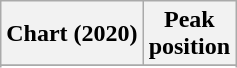<table class="wikitable sortable plainrowheaders" style="text-align:center">
<tr>
<th scope="col">Chart (2020)</th>
<th scope="col">Peak<br> position</th>
</tr>
<tr>
</tr>
<tr>
</tr>
<tr>
</tr>
</table>
